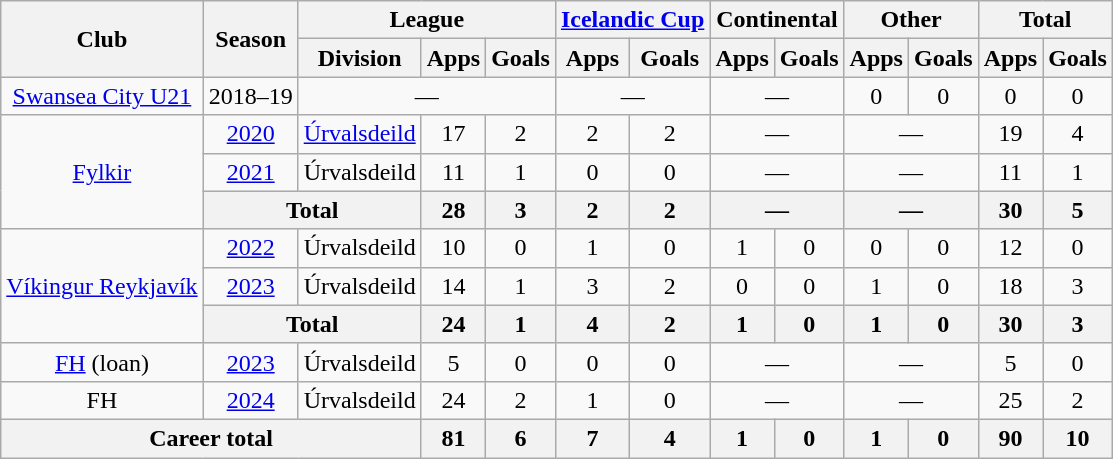<table class="wikitable" style="text-align: center;">
<tr>
<th rowspan="2">Club</th>
<th rowspan="2">Season</th>
<th colspan="3">League</th>
<th colspan="2"><a href='#'>Icelandic Cup</a></th>
<th colspan="2">Continental</th>
<th colspan="2">Other</th>
<th colspan="2">Total</th>
</tr>
<tr>
<th>Division</th>
<th>Apps</th>
<th>Goals</th>
<th>Apps</th>
<th>Goals</th>
<th>Apps</th>
<th>Goals</th>
<th>Apps</th>
<th>Goals</th>
<th>Apps</th>
<th>Goals</th>
</tr>
<tr>
<td><a href='#'>Swansea City U21</a></td>
<td>2018–19</td>
<td colspan="3">—</td>
<td colspan="2">—</td>
<td colspan="2">—</td>
<td>0</td>
<td>0</td>
<td>0</td>
<td>0</td>
</tr>
<tr>
<td rowspan="3"><a href='#'>Fylkir</a></td>
<td><a href='#'>2020</a></td>
<td><a href='#'>Úrvalsdeild</a></td>
<td>17</td>
<td>2</td>
<td>2</td>
<td>2</td>
<td colspan="2">—</td>
<td colspan="2">—</td>
<td>19</td>
<td>4</td>
</tr>
<tr>
<td><a href='#'>2021</a></td>
<td>Úrvalsdeild</td>
<td>11</td>
<td>1</td>
<td>0</td>
<td>0</td>
<td colspan="2">—</td>
<td colspan="2">—</td>
<td>11</td>
<td>1</td>
</tr>
<tr>
<th colspan="2">Total</th>
<th>28</th>
<th>3</th>
<th>2</th>
<th>2</th>
<th colspan="2">—</th>
<th colspan="2">—</th>
<th>30</th>
<th>5</th>
</tr>
<tr>
<td rowspan="3"><a href='#'>Víkingur Reykjavík</a></td>
<td><a href='#'>2022</a></td>
<td>Úrvalsdeild</td>
<td>10</td>
<td>0</td>
<td>1</td>
<td>0</td>
<td>1</td>
<td>0</td>
<td>0</td>
<td>0</td>
<td>12</td>
<td>0</td>
</tr>
<tr>
<td><a href='#'>2023</a></td>
<td>Úrvalsdeild</td>
<td>14</td>
<td>1</td>
<td>3</td>
<td>2</td>
<td>0</td>
<td>0</td>
<td>1</td>
<td>0</td>
<td>18</td>
<td>3</td>
</tr>
<tr>
<th colspan="2">Total</th>
<th>24</th>
<th>1</th>
<th>4</th>
<th>2</th>
<th>1</th>
<th>0</th>
<th>1</th>
<th>0</th>
<th>30</th>
<th>3</th>
</tr>
<tr>
<td><a href='#'>FH</a> (loan)</td>
<td><a href='#'>2023</a></td>
<td>Úrvalsdeild</td>
<td>5</td>
<td>0</td>
<td>0</td>
<td>0</td>
<td colspan="2">—</td>
<td colspan="2">—</td>
<td>5</td>
<td>0</td>
</tr>
<tr>
<td>FH</td>
<td><a href='#'>2024</a></td>
<td>Úrvalsdeild</td>
<td>24</td>
<td>2</td>
<td>1</td>
<td>0</td>
<td colspan="2">—</td>
<td colspan="2">—</td>
<td>25</td>
<td>2</td>
</tr>
<tr>
<th colspan="3">Career total</th>
<th>81</th>
<th>6</th>
<th>7</th>
<th>4</th>
<th>1</th>
<th>0</th>
<th>1</th>
<th>0</th>
<th>90</th>
<th>10</th>
</tr>
</table>
